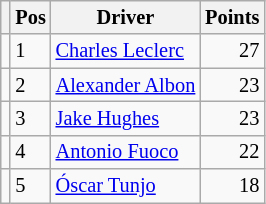<table class="wikitable" style="font-size: 85%;">
<tr>
<th></th>
<th>Pos</th>
<th>Driver</th>
<th>Points</th>
</tr>
<tr>
<td align="left"></td>
<td align="left">1</td>
<td> <a href='#'>Charles Leclerc</a></td>
<td align="right">27</td>
</tr>
<tr>
<td align="left"></td>
<td align="left">2</td>
<td> <a href='#'>Alexander Albon</a></td>
<td align="right">23</td>
</tr>
<tr>
<td align="left"></td>
<td align="left">3</td>
<td> <a href='#'>Jake Hughes</a></td>
<td align="right">23</td>
</tr>
<tr>
<td align="left"></td>
<td align="left">4</td>
<td> <a href='#'>Antonio Fuoco</a></td>
<td align="right">22</td>
</tr>
<tr>
<td align="left"></td>
<td align="left">5</td>
<td> <a href='#'>Óscar Tunjo</a></td>
<td align="right">18</td>
</tr>
</table>
